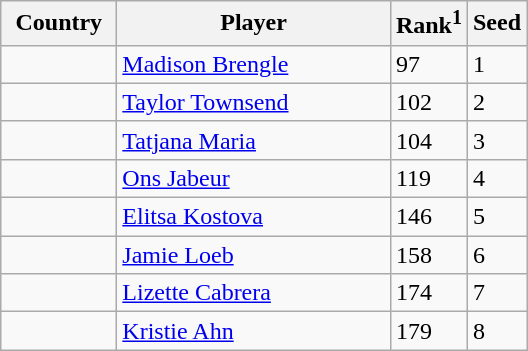<table class="sortable wikitable">
<tr>
<th width="70">Country</th>
<th width="175">Player</th>
<th>Rank<sup>1</sup></th>
<th>Seed</th>
</tr>
<tr>
<td></td>
<td><a href='#'>Madison Brengle</a></td>
<td>97</td>
<td>1</td>
</tr>
<tr>
<td></td>
<td><a href='#'>Taylor Townsend</a></td>
<td>102</td>
<td>2</td>
</tr>
<tr>
<td></td>
<td><a href='#'>Tatjana Maria</a></td>
<td>104</td>
<td>3</td>
</tr>
<tr>
<td></td>
<td><a href='#'>Ons Jabeur</a></td>
<td>119</td>
<td>4</td>
</tr>
<tr>
<td></td>
<td><a href='#'>Elitsa Kostova</a></td>
<td>146</td>
<td>5</td>
</tr>
<tr>
<td></td>
<td><a href='#'>Jamie Loeb</a></td>
<td>158</td>
<td>6</td>
</tr>
<tr>
<td></td>
<td><a href='#'>Lizette Cabrera</a></td>
<td>174</td>
<td>7</td>
</tr>
<tr>
<td></td>
<td><a href='#'>Kristie Ahn</a></td>
<td>179</td>
<td>8</td>
</tr>
</table>
